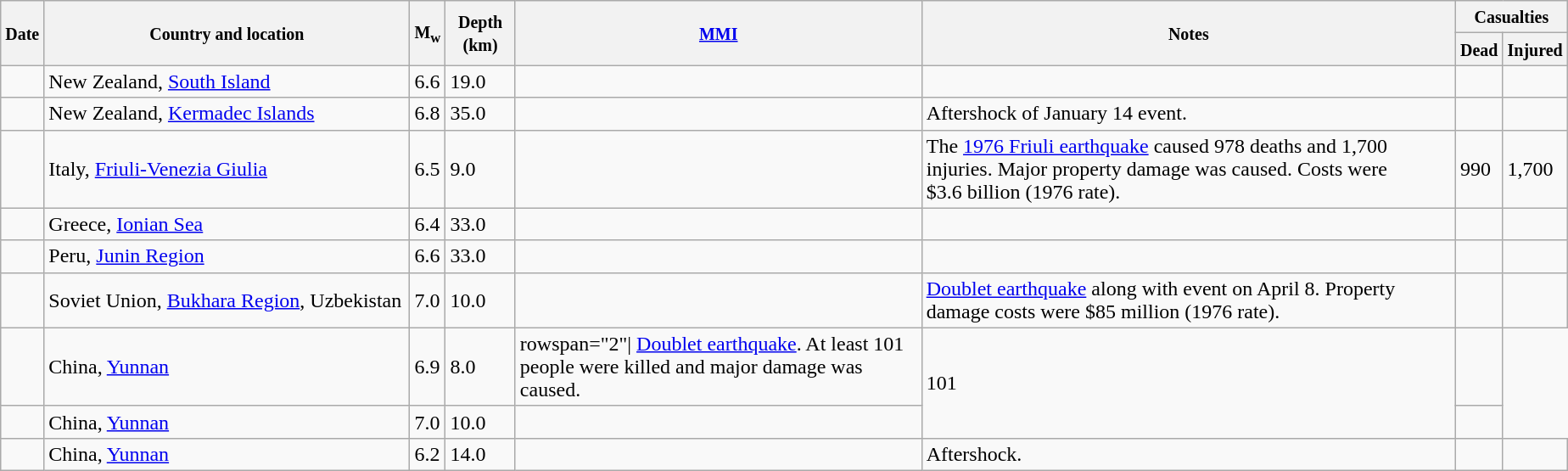<table class="wikitable sortable sort-under" style="border:1px black; margin-left:1em;">
<tr>
<th rowspan="2"><small>Date</small></th>
<th rowspan="2" style="width: 280px"><small>Country and location</small></th>
<th rowspan="2"><small>M<sub>w</sub></small></th>
<th rowspan="2"><small>Depth (km)</small></th>
<th rowspan="2"><small><a href='#'>MMI</a></small></th>
<th rowspan="2" class="unsortable"><small>Notes</small></th>
<th colspan="2"><small>Casualties</small></th>
</tr>
<tr>
<th><small>Dead</small></th>
<th><small>Injured</small></th>
</tr>
<tr>
<td></td>
<td>New Zealand, <a href='#'>South Island</a></td>
<td>6.6</td>
<td>19.0</td>
<td></td>
<td></td>
<td></td>
<td></td>
</tr>
<tr>
<td></td>
<td>New Zealand, <a href='#'>Kermadec Islands</a></td>
<td>6.8</td>
<td>35.0</td>
<td></td>
<td>Aftershock of January 14 event.</td>
<td></td>
<td></td>
</tr>
<tr>
<td></td>
<td>Italy, <a href='#'>Friuli-Venezia Giulia</a></td>
<td>6.5</td>
<td>9.0</td>
<td></td>
<td>The <a href='#'>1976 Friuli earthquake</a> caused 978 deaths and 1,700 injuries. Major property damage was caused. Costs were $3.6 billion (1976 rate).</td>
<td>990</td>
<td>1,700</td>
</tr>
<tr>
<td></td>
<td>Greece, <a href='#'>Ionian Sea</a></td>
<td>6.4</td>
<td>33.0</td>
<td></td>
<td></td>
<td></td>
<td></td>
</tr>
<tr>
<td></td>
<td>Peru, <a href='#'>Junin Region</a></td>
<td>6.6</td>
<td>33.0</td>
<td></td>
<td></td>
<td></td>
<td></td>
</tr>
<tr>
<td></td>
<td>Soviet Union, <a href='#'>Bukhara Region</a>, Uzbekistan</td>
<td>7.0</td>
<td>10.0</td>
<td></td>
<td><a href='#'>Doublet earthquake</a> along with event on April 8. Property damage costs were $85 million (1976 rate).</td>
<td></td>
<td></td>
</tr>
<tr>
<td></td>
<td>China, <a href='#'>Yunnan</a></td>
<td>6.9</td>
<td>8.0</td>
<td>rowspan="2"| <a href='#'>Doublet earthquake</a>. At least 101 people were killed and major damage was caused.</td>
<td rowspan="2">101</td>
<td></td>
</tr>
<tr>
<td></td>
<td>China, <a href='#'>Yunnan</a></td>
<td>7.0</td>
<td>10.0</td>
<td></td>
<td></td>
</tr>
<tr>
<td></td>
<td>China, <a href='#'>Yunnan</a></td>
<td>6.2</td>
<td>14.0</td>
<td></td>
<td>Aftershock.</td>
<td></td>
<td></td>
</tr>
</table>
